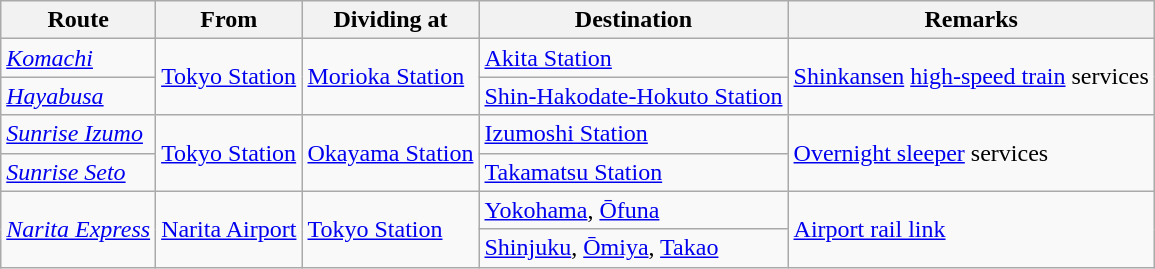<table class="wikitable">
<tr>
<th scope="col">Route</th>
<th scope="col">From</th>
<th scope="col">Dividing at</th>
<th scope="col">Destination</th>
<th scope="col">Remarks</th>
</tr>
<tr>
<td><a href='#'><em>Komachi</em></a></td>
<td rowspan="2"><a href='#'>Tokyo Station</a></td>
<td rowspan="2"><a href='#'>Morioka Station</a></td>
<td><a href='#'>Akita Station</a></td>
<td rowspan="2"><a href='#'>Shinkansen</a> <a href='#'>high-speed train</a> services</td>
</tr>
<tr>
<td><a href='#'><em>Hayabusa</em></a></td>
<td><a href='#'>Shin-Hakodate-Hokuto Station</a></td>
</tr>
<tr>
<td><em><a href='#'>Sunrise Izumo</a></em></td>
<td rowspan="2"><a href='#'>Tokyo Station</a></td>
<td rowspan="2"><a href='#'>Okayama Station</a></td>
<td><a href='#'>Izumoshi Station</a></td>
<td rowspan="2"><a href='#'>Overnight sleeper</a> services</td>
</tr>
<tr>
<td><em><a href='#'>Sunrise Seto</a></em></td>
<td><a href='#'>Takamatsu Station</a></td>
</tr>
<tr>
<td rowspan="2"><em><a href='#'>Narita Express</a></em></td>
<td rowspan="2"><a href='#'>Narita Airport</a></td>
<td rowspan="2"><a href='#'>Tokyo Station</a></td>
<td><a href='#'>Yokohama</a>, <a href='#'>Ōfuna</a></td>
<td rowspan="2"><a href='#'>Airport rail link</a></td>
</tr>
<tr>
<td><a href='#'>Shinjuku</a>, <a href='#'>Ōmiya</a>, <a href='#'>Takao</a></td>
</tr>
</table>
